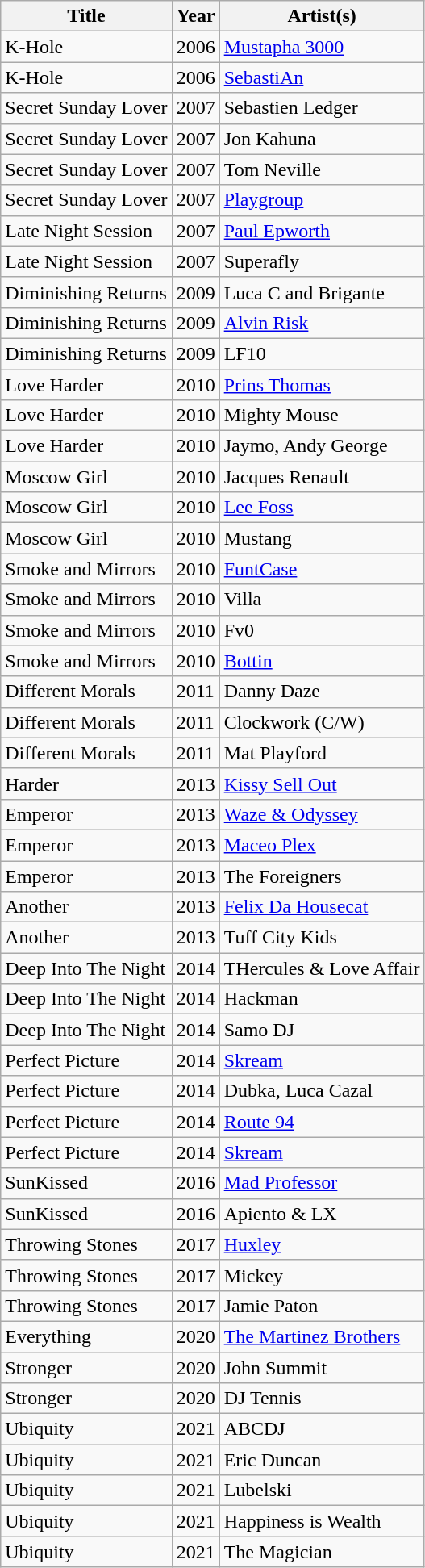<table class="wikitable">
<tr>
<th>Title</th>
<th>Year</th>
<th>Artist(s)</th>
</tr>
<tr>
<td>K-Hole</td>
<td>2006</td>
<td><a href='#'>Mustapha 3000</a></td>
</tr>
<tr>
<td>K-Hole</td>
<td>2006</td>
<td><a href='#'>SebastiAn</a></td>
</tr>
<tr>
<td>Secret Sunday Lover</td>
<td>2007</td>
<td>Sebastien Ledger</td>
</tr>
<tr>
<td>Secret Sunday Lover</td>
<td>2007</td>
<td>Jon Kahuna</td>
</tr>
<tr>
<td>Secret Sunday Lover</td>
<td>2007</td>
<td>Tom Neville</td>
</tr>
<tr>
<td>Secret Sunday Lover</td>
<td>2007</td>
<td><a href='#'>Playgroup</a></td>
</tr>
<tr>
<td>Late Night Session</td>
<td>2007</td>
<td><a href='#'>Paul Epworth</a></td>
</tr>
<tr>
<td>Late Night Session</td>
<td>2007</td>
<td>Superafly</td>
</tr>
<tr>
<td>Diminishing Returns</td>
<td>2009</td>
<td>Luca C and Brigante</td>
</tr>
<tr>
<td>Diminishing Returns</td>
<td>2009</td>
<td><a href='#'>Alvin Risk</a></td>
</tr>
<tr>
<td>Diminishing Returns</td>
<td>2009</td>
<td>LF10</td>
</tr>
<tr>
<td>Love Harder</td>
<td>2010</td>
<td><a href='#'>Prins Thomas</a></td>
</tr>
<tr>
<td>Love Harder</td>
<td>2010</td>
<td>Mighty Mouse</td>
</tr>
<tr>
<td>Love Harder</td>
<td>2010</td>
<td>Jaymo, Andy George</td>
</tr>
<tr>
<td>Moscow Girl</td>
<td>2010</td>
<td>Jacques Renault</td>
</tr>
<tr>
<td>Moscow Girl</td>
<td>2010</td>
<td><a href='#'>Lee Foss</a></td>
</tr>
<tr>
<td>Moscow Girl</td>
<td>2010</td>
<td>Mustang</td>
</tr>
<tr>
<td>Smoke and Mirrors</td>
<td>2010</td>
<td><a href='#'>FuntCase</a></td>
</tr>
<tr>
<td>Smoke and Mirrors</td>
<td>2010</td>
<td>Villa</td>
</tr>
<tr>
<td>Smoke and Mirrors</td>
<td>2010</td>
<td>Fv0</td>
</tr>
<tr>
<td>Smoke and Mirrors</td>
<td>2010</td>
<td><a href='#'>Bottin</a></td>
</tr>
<tr>
<td>Different Morals</td>
<td>2011</td>
<td>Danny Daze</td>
</tr>
<tr>
<td>Different Morals</td>
<td>2011</td>
<td>Clockwork (C/W)</td>
</tr>
<tr>
<td>Different Morals</td>
<td>2011</td>
<td>Mat Playford</td>
</tr>
<tr>
<td>Harder</td>
<td>2013</td>
<td><a href='#'>Kissy Sell Out</a></td>
</tr>
<tr>
<td>Emperor</td>
<td>2013</td>
<td><a href='#'>Waze & Odyssey</a></td>
</tr>
<tr>
<td>Emperor</td>
<td>2013</td>
<td><a href='#'>Maceo Plex</a></td>
</tr>
<tr>
<td>Emperor</td>
<td>2013</td>
<td>The Foreigners</td>
</tr>
<tr>
<td>Another</td>
<td>2013</td>
<td><a href='#'>Felix Da Housecat</a></td>
</tr>
<tr>
<td>Another</td>
<td>2013</td>
<td>Tuff City Kids</td>
</tr>
<tr>
<td>Deep Into The Night</td>
<td>2014</td>
<td>THercules & Love Affair</td>
</tr>
<tr>
<td>Deep Into The Night</td>
<td>2014</td>
<td>Hackman</td>
</tr>
<tr>
<td>Deep Into The Night</td>
<td>2014</td>
<td>Samo DJ</td>
</tr>
<tr>
<td>Perfect Picture</td>
<td>2014</td>
<td><a href='#'>Skream</a></td>
</tr>
<tr>
<td>Perfect Picture</td>
<td>2014</td>
<td>Dubka, Luca Cazal</td>
</tr>
<tr>
<td>Perfect Picture</td>
<td>2014</td>
<td><a href='#'>Route 94</a></td>
</tr>
<tr>
<td>Perfect Picture</td>
<td>2014</td>
<td><a href='#'>Skream</a></td>
</tr>
<tr>
<td>SunKissed</td>
<td>2016</td>
<td><a href='#'>Mad Professor</a></td>
</tr>
<tr>
<td>SunKissed</td>
<td>2016</td>
<td>Apiento & LX</td>
</tr>
<tr>
<td>Throwing Stones</td>
<td>2017</td>
<td><a href='#'>Huxley</a></td>
</tr>
<tr>
<td>Throwing Stones</td>
<td>2017</td>
<td>Mickey</td>
</tr>
<tr>
<td>Throwing Stones</td>
<td>2017</td>
<td>Jamie Paton</td>
</tr>
<tr>
<td>Everything</td>
<td>2020</td>
<td><a href='#'>The Martinez Brothers</a></td>
</tr>
<tr>
<td>Stronger</td>
<td>2020</td>
<td>John Summit</td>
</tr>
<tr>
<td>Stronger</td>
<td>2020</td>
<td>DJ Tennis</td>
</tr>
<tr>
<td>Ubiquity</td>
<td>2021</td>
<td>ABCDJ</td>
</tr>
<tr>
<td>Ubiquity</td>
<td>2021</td>
<td>Eric Duncan</td>
</tr>
<tr>
<td>Ubiquity</td>
<td>2021</td>
<td>Lubelski</td>
</tr>
<tr>
<td>Ubiquity</td>
<td>2021</td>
<td>Happiness is Wealth</td>
</tr>
<tr>
<td>Ubiquity</td>
<td>2021</td>
<td>The Magician</td>
</tr>
</table>
